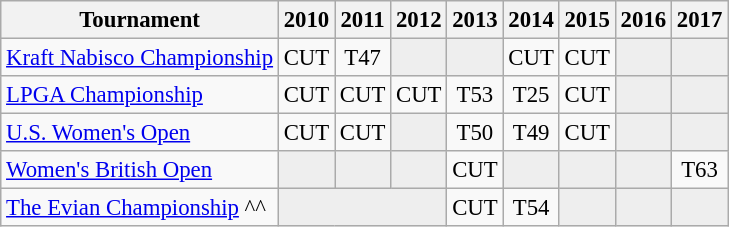<table class="wikitable" style="font-size:95%;text-align:center;">
<tr>
<th>Tournament</th>
<th>2010</th>
<th>2011</th>
<th>2012</th>
<th>2013</th>
<th>2014</th>
<th>2015</th>
<th>2016</th>
<th>2017</th>
</tr>
<tr>
<td align=left><a href='#'>Kraft Nabisco Championship</a></td>
<td>CUT</td>
<td>T47</td>
<td style="background:#eeeeee;"></td>
<td style="background:#eeeeee;"></td>
<td>CUT</td>
<td>CUT</td>
<td style="background:#eeeeee;"></td>
<td style="background:#eeeeee;"></td>
</tr>
<tr>
<td align=left><a href='#'>LPGA Championship</a></td>
<td>CUT</td>
<td>CUT</td>
<td>CUT</td>
<td>T53</td>
<td>T25</td>
<td>CUT</td>
<td style="background:#eeeeee;"></td>
<td style="background:#eeeeee;"></td>
</tr>
<tr>
<td align=left><a href='#'>U.S. Women's Open</a></td>
<td>CUT</td>
<td>CUT</td>
<td style="background:#eeeeee;"></td>
<td>T50</td>
<td>T49</td>
<td>CUT</td>
<td style="background:#eeeeee;"></td>
<td style="background:#eeeeee;"></td>
</tr>
<tr>
<td align=left><a href='#'>Women's British Open</a></td>
<td style="background:#eeeeee;"></td>
<td style="background:#eeeeee;"></td>
<td style="background:#eeeeee;"></td>
<td>CUT</td>
<td style="background:#eeeeee;"></td>
<td style="background:#eeeeee;"></td>
<td style="background:#eeeeee;"></td>
<td>T63</td>
</tr>
<tr>
<td align=left><a href='#'>The Evian Championship</a> ^^</td>
<td style="background:#eeeeee;" colspan=3></td>
<td>CUT</td>
<td>T54</td>
<td style="background:#eeeeee;"></td>
<td style="background:#eeeeee;"></td>
<td style="background:#eeeeee;"></td>
</tr>
</table>
